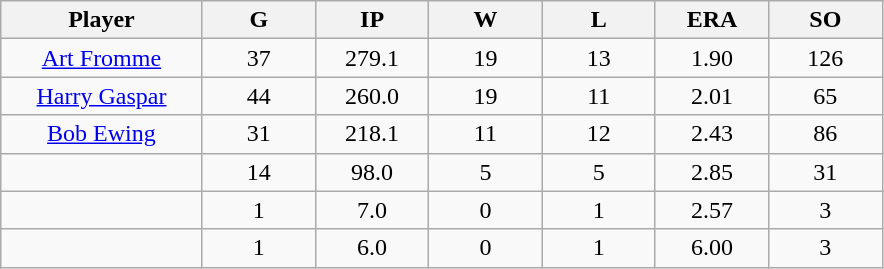<table class="wikitable sortable">
<tr>
<th bgcolor="#DDDDFF" width="16%">Player</th>
<th bgcolor="#DDDDFF" width="9%">G</th>
<th bgcolor="#DDDDFF" width="9%">IP</th>
<th bgcolor="#DDDDFF" width="9%">W</th>
<th bgcolor="#DDDDFF" width="9%">L</th>
<th bgcolor="#DDDDFF" width="9%">ERA</th>
<th bgcolor="#DDDDFF" width="9%">SO</th>
</tr>
<tr align="center">
<td><a href='#'>Art Fromme</a></td>
<td>37</td>
<td>279.1</td>
<td>19</td>
<td>13</td>
<td>1.90</td>
<td>126</td>
</tr>
<tr align="center">
<td><a href='#'>Harry Gaspar</a></td>
<td>44</td>
<td>260.0</td>
<td>19</td>
<td>11</td>
<td>2.01</td>
<td>65</td>
</tr>
<tr align="center">
<td><a href='#'>Bob Ewing</a></td>
<td>31</td>
<td>218.1</td>
<td>11</td>
<td>12</td>
<td>2.43</td>
<td>86</td>
</tr>
<tr align="center">
<td></td>
<td>14</td>
<td>98.0</td>
<td>5</td>
<td>5</td>
<td>2.85</td>
<td>31</td>
</tr>
<tr align="center">
<td></td>
<td>1</td>
<td>7.0</td>
<td>0</td>
<td>1</td>
<td>2.57</td>
<td>3</td>
</tr>
<tr align="center">
<td></td>
<td>1</td>
<td>6.0</td>
<td>0</td>
<td>1</td>
<td>6.00</td>
<td>3</td>
</tr>
</table>
